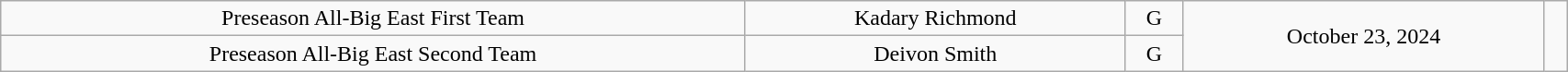<table class="wikitable" style="width: 90%;text-align: center;">
<tr align="center">
<td rowspan="1">Preseason All-Big East First Team</td>
<td>Kadary Richmond</td>
<td>G</td>
<td rowspan="2">October 23, 2024</td>
<td rowspan="2"></td>
</tr>
<tr align="center">
<td rowspan="1">Preseason All-Big East Second Team</td>
<td>Deivon Smith</td>
<td>G</td>
</tr>
</table>
